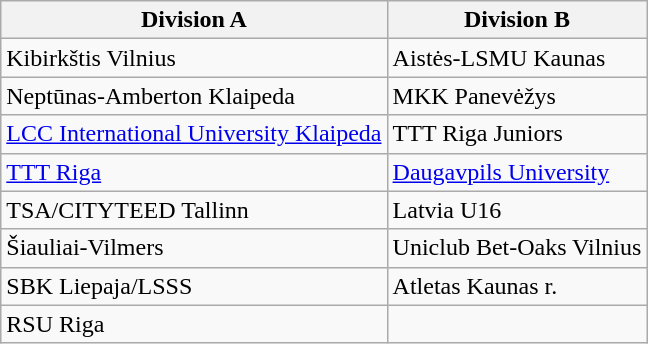<table class="wikitable">
<tr>
<th>Division A</th>
<th>Division B</th>
</tr>
<tr>
<td>Kibirkštis Vilnius </td>
<td>Aistės-LSMU Kaunas </td>
</tr>
<tr>
<td>Neptūnas-Amberton Klaipeda </td>
<td>MKK Panevėžys </td>
</tr>
<tr>
<td><a href='#'>LCC International University Klaipeda</a> </td>
<td>TTT Riga Juniors </td>
</tr>
<tr>
<td><a href='#'>TTT Riga</a> </td>
<td><a href='#'>Daugavpils University</a> </td>
</tr>
<tr>
<td>TSA/CITYTEED Tallinn </td>
<td>Latvia U16 </td>
</tr>
<tr>
<td>Šiauliai-Vilmers </td>
<td>Uniclub Bet-Oaks Vilnius </td>
</tr>
<tr>
<td>SBK Liepaja/LSSS </td>
<td>Atletas Kaunas r. </td>
</tr>
<tr>
<td>RSU Riga </td>
<td></td>
</tr>
</table>
